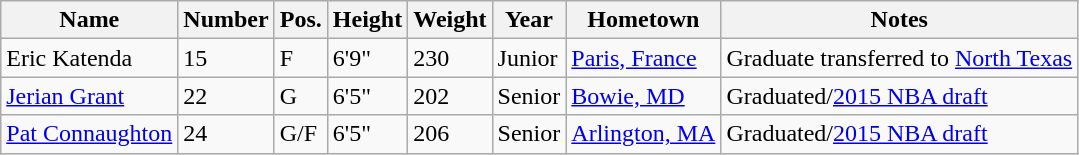<table class="wikitable sortable" border="1">
<tr>
<th>Name</th>
<th>Number</th>
<th>Pos.</th>
<th>Height</th>
<th>Weight</th>
<th>Year</th>
<th>Hometown</th>
<th class="unsortable">Notes</th>
</tr>
<tr>
<td>Eric Katenda</td>
<td>15</td>
<td>F</td>
<td>6'9"</td>
<td>230</td>
<td>Junior</td>
<td><a href='#'>Paris, France</a></td>
<td>Graduate transferred to <a href='#'>North Texas</a></td>
</tr>
<tr>
<td><a href='#'>Jerian Grant</a></td>
<td>22</td>
<td>G</td>
<td>6'5"</td>
<td>202</td>
<td>Senior</td>
<td><a href='#'>Bowie, MD</a></td>
<td>Graduated/<a href='#'>2015 NBA draft</a></td>
</tr>
<tr>
<td><a href='#'>Pat Connaughton</a></td>
<td>24</td>
<td>G/F</td>
<td>6'5"</td>
<td>206</td>
<td>Senior</td>
<td><a href='#'>Arlington, MA</a></td>
<td>Graduated/<a href='#'>2015 NBA draft</a></td>
</tr>
</table>
